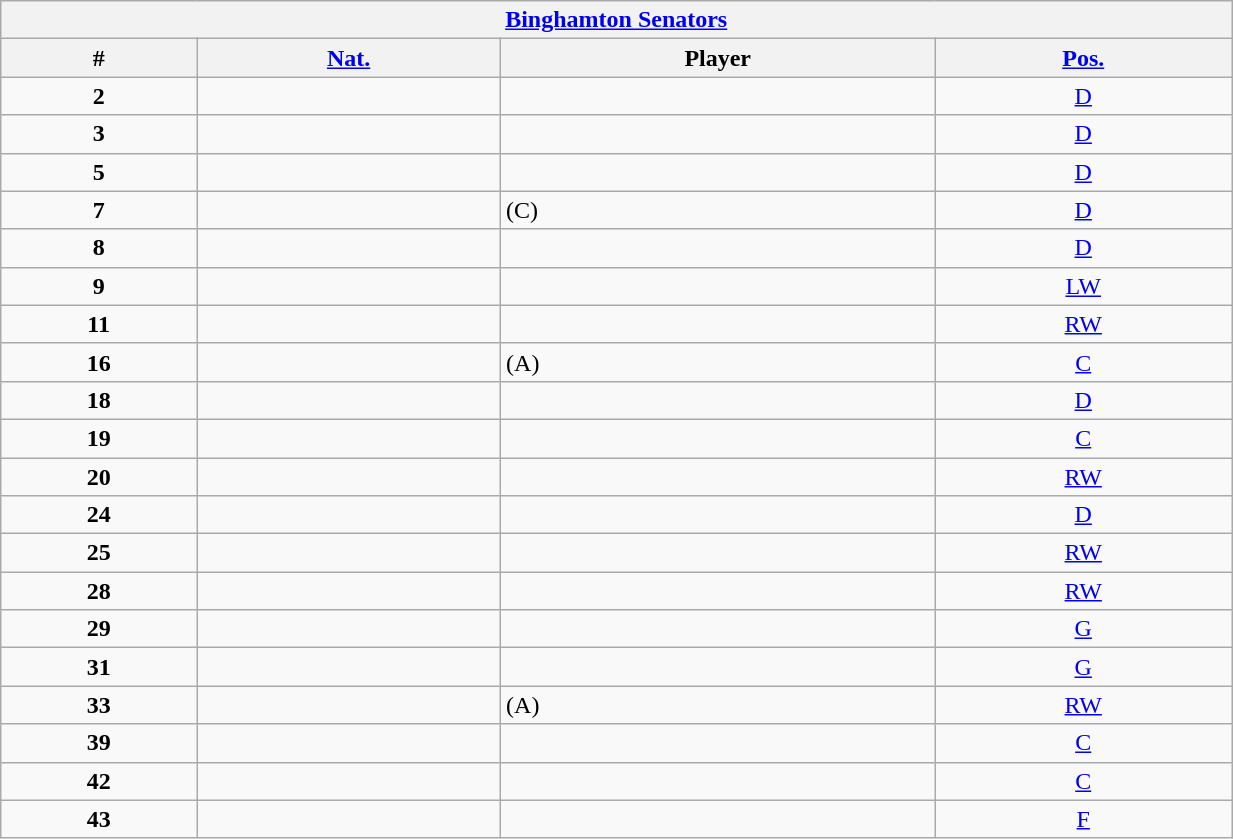<table class="wikitable sortable" style="width:65%; text-align:center;">
<tr>
<th colspan=4><a href='#'>Binghamton Senators</a></th>
</tr>
<tr>
<th>#</th>
<th><a href='#'>Nat.</a></th>
<th>Player</th>
<th><a href='#'>Pos.</a></th>
</tr>
<tr>
<td><strong>2</strong></td>
<td align=center></td>
<td align=left></td>
<td><a href='#'>D</a></td>
</tr>
<tr>
<td><strong>3</strong></td>
<td align=center></td>
<td align=left></td>
<td><a href='#'>D</a></td>
</tr>
<tr>
<td><strong>5</strong></td>
<td align=center></td>
<td align=left></td>
<td><a href='#'>D</a></td>
</tr>
<tr>
<td><strong>7</strong></td>
<td align=center></td>
<td align=left> (C)</td>
<td><a href='#'>D</a></td>
</tr>
<tr>
<td><strong>8</strong></td>
<td align=center></td>
<td align=left></td>
<td><a href='#'>D</a></td>
</tr>
<tr>
<td><strong>9</strong></td>
<td align=center></td>
<td align=left></td>
<td><a href='#'>LW</a></td>
</tr>
<tr>
<td><strong>11</strong></td>
<td align=center></td>
<td align=left></td>
<td><a href='#'>RW</a></td>
</tr>
<tr>
<td><strong>16</strong></td>
<td align=center></td>
<td align=left> (A)</td>
<td><a href='#'>C</a></td>
</tr>
<tr>
<td><strong>18</strong></td>
<td align=center></td>
<td align=left></td>
<td><a href='#'>D</a></td>
</tr>
<tr>
<td><strong>19</strong></td>
<td align=center></td>
<td align=left></td>
<td><a href='#'>C</a></td>
</tr>
<tr>
<td><strong>20</strong></td>
<td align=center></td>
<td align=left></td>
<td><a href='#'>RW</a></td>
</tr>
<tr>
<td><strong>24</strong></td>
<td align=center></td>
<td align=left></td>
<td><a href='#'>D</a></td>
</tr>
<tr>
<td><strong>25</strong></td>
<td align=center></td>
<td align=left></td>
<td><a href='#'>RW</a></td>
</tr>
<tr>
<td><strong>28</strong></td>
<td align=center></td>
<td align=left></td>
<td><a href='#'>RW</a></td>
</tr>
<tr>
<td><strong>29</strong></td>
<td align=center></td>
<td align=left></td>
<td><a href='#'>G</a></td>
</tr>
<tr>
<td><strong>31</strong></td>
<td align=center></td>
<td align=left></td>
<td><a href='#'>G</a></td>
</tr>
<tr>
<td><strong>33</strong></td>
<td align=center></td>
<td align=left> (A)</td>
<td><a href='#'>RW</a></td>
</tr>
<tr>
<td><strong>39</strong></td>
<td align=center></td>
<td align=left></td>
<td><a href='#'>C</a></td>
</tr>
<tr>
<td><strong>42</strong></td>
<td align=center></td>
<td align=left></td>
<td><a href='#'>C</a></td>
</tr>
<tr>
<td><strong>43</strong></td>
<td align=center></td>
<td align=left></td>
<td><a href='#'>F</a></td>
</tr>
</table>
